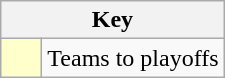<table class="wikitable" style="text-align: center;">
<tr>
<th colspan=2>Key</th>
</tr>
<tr>
<td style="background:#ffffcc; width:20px;"></td>
<td align=left>Teams to playoffs</td>
</tr>
</table>
